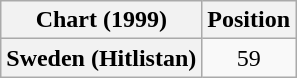<table class="wikitable plainrowheaders" style="text-align:center">
<tr>
<th scope="col">Chart (1999)</th>
<th scope="col">Position</th>
</tr>
<tr>
<th scope="row">Sweden (Hitlistan)</th>
<td>59</td>
</tr>
</table>
